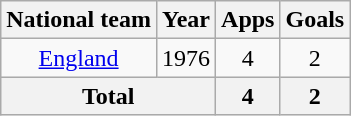<table class="wikitable" style="text-align: center;">
<tr>
<th>National team</th>
<th>Year</th>
<th>Apps</th>
<th>Goals</th>
</tr>
<tr>
<td><a href='#'>England</a></td>
<td>1976</td>
<td>4</td>
<td>2</td>
</tr>
<tr>
<th colspan="2">Total</th>
<th>4</th>
<th>2</th>
</tr>
</table>
